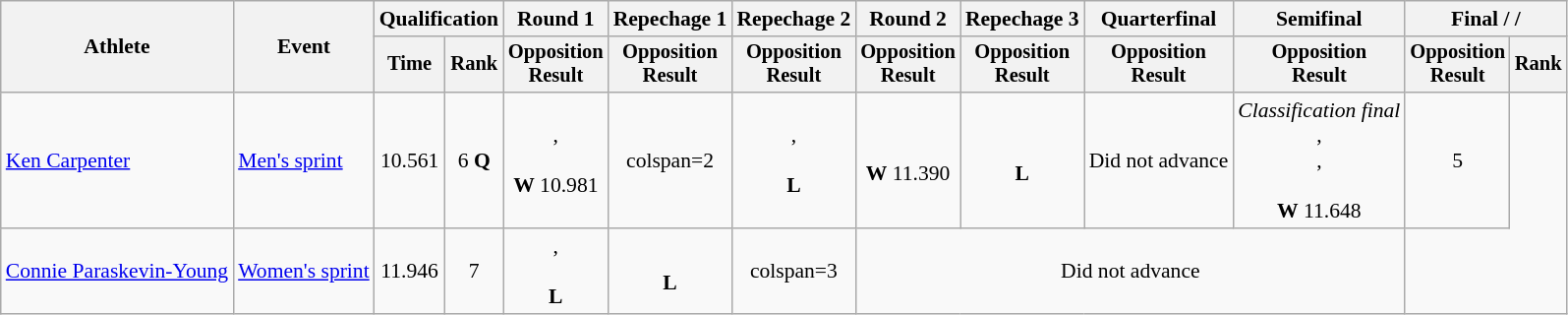<table class=wikitable style=font-size:90%;text-align:center>
<tr>
<th rowspan=2>Athlete</th>
<th rowspan=2>Event</th>
<th colspan=2>Qualification</th>
<th>Round 1</th>
<th>Repechage 1</th>
<th>Repechage 2</th>
<th>Round 2</th>
<th>Repechage 3</th>
<th>Quarterfinal</th>
<th>Semifinal</th>
<th colspan=2>Final /  / </th>
</tr>
<tr style=font-size:95%>
<th>Time</th>
<th>Rank</th>
<th>Opposition<br>Result</th>
<th>Opposition<br>Result</th>
<th>Opposition<br>Result</th>
<th>Opposition<br>Result</th>
<th>Opposition<br>Result</th>
<th>Opposition<br>Result</th>
<th>Opposition<br>Result</th>
<th>Opposition<br>Result</th>
<th>Rank</th>
</tr>
<tr>
<td align=left><a href='#'>Ken Carpenter</a></td>
<td align=left><a href='#'>Men's sprint</a></td>
<td>10.561</td>
<td>6 <strong>Q</strong></td>
<td>,<br><br><strong>W</strong> 10.981</td>
<td>colspan=2 </td>
<td>,<br><br><strong>L</strong> </td>
<td><br><strong>W</strong> 11.390</td>
<td><br><strong>L</strong></td>
<td>Did not advance</td>
<td><em>Classification final</em><br>,<br>,<br><br><strong>W</strong> 11.648</td>
<td>5</td>
</tr>
<tr>
<td align=left><a href='#'>Connie Paraskevin-Young</a></td>
<td align=left><a href='#'>Women's sprint</a></td>
<td>11.946</td>
<td>7</td>
<td>,<br><br><strong>L</strong> </td>
<td><br><strong>L</strong></td>
<td>colspan=3 </td>
<td colspan=4>Did not advance</td>
</tr>
</table>
